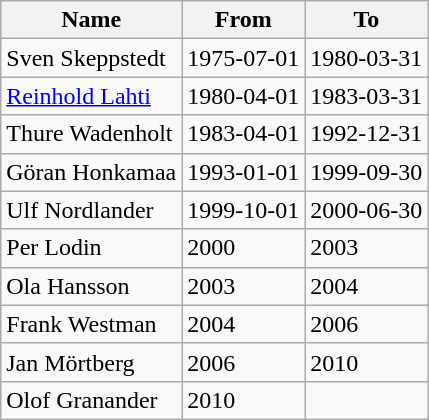<table class="wikitable">
<tr>
<th>Name</th>
<th>From</th>
<th>To</th>
</tr>
<tr>
<td>Sven Skeppstedt</td>
<td>1975-07-01</td>
<td>1980-03-31</td>
</tr>
<tr>
<td><a href='#'>Reinhold Lahti</a></td>
<td>1980-04-01</td>
<td>1983-03-31</td>
</tr>
<tr>
<td>Thure Wadenholt</td>
<td>1983-04-01</td>
<td>1992-12-31</td>
</tr>
<tr>
<td>Göran Honkamaa</td>
<td>1993-01-01</td>
<td>1999-09-30</td>
</tr>
<tr>
<td>Ulf Nordlander</td>
<td>1999-10-01</td>
<td>2000-06-30</td>
</tr>
<tr>
<td>Per Lodin</td>
<td>2000</td>
<td>2003</td>
</tr>
<tr>
<td>Ola Hansson</td>
<td>2003</td>
<td>2004</td>
</tr>
<tr>
<td>Frank Westman</td>
<td>2004</td>
<td>2006</td>
</tr>
<tr>
<td>Jan Mörtberg</td>
<td>2006</td>
<td>2010</td>
</tr>
<tr>
<td>Olof Granander</td>
<td>2010</td>
<td></td>
</tr>
</table>
